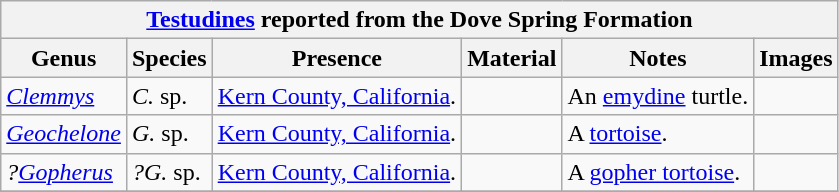<table class="wikitable" align="center">
<tr>
<th colspan="6" align="center"><strong><a href='#'>Testudines</a> reported from the Dove Spring Formation</strong></th>
</tr>
<tr>
<th>Genus</th>
<th>Species</th>
<th>Presence</th>
<th><strong>Material</strong></th>
<th>Notes</th>
<th>Images</th>
</tr>
<tr>
<td><em><a href='#'>Clemmys</a></em></td>
<td><em>C.</em> sp.</td>
<td><a href='#'>Kern County, California</a>.</td>
<td></td>
<td>An <a href='#'>emydine</a> turtle.</td>
<td></td>
</tr>
<tr>
<td><em><a href='#'>Geochelone</a></em></td>
<td><em>G.</em> sp.</td>
<td><a href='#'>Kern County, California</a>.</td>
<td></td>
<td>A <a href='#'>tortoise</a>.</td>
<td></td>
</tr>
<tr>
<td><em>?<a href='#'>Gopherus</a></em></td>
<td><em>?G.</em> sp.</td>
<td><a href='#'>Kern County, California</a>.</td>
<td></td>
<td>A <a href='#'>gopher tortoise</a>.</td>
<td></td>
</tr>
<tr>
</tr>
</table>
